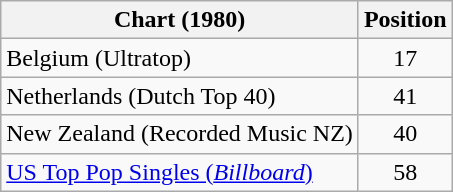<table class="wikitable sortable">
<tr>
<th>Chart (1980)</th>
<th>Position</th>
</tr>
<tr>
<td align="left">Belgium (Ultratop)</td>
<td align="center">17</td>
</tr>
<tr>
<td align="left">Netherlands (Dutch Top 40)</td>
<td align="center">41</td>
</tr>
<tr>
<td align="left">New Zealand (Recorded Music NZ)</td>
<td align="center">40</td>
</tr>
<tr>
<td><a href='#'>US Top Pop Singles (<em>Billboard</em>)</a></td>
<td align="center">58</td>
</tr>
</table>
